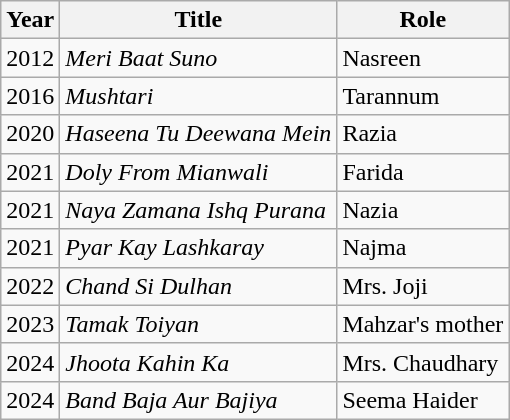<table class="wikitable sortable plainrowheaders">
<tr style="text-align:center;">
<th scope="col">Year</th>
<th scope="col">Title</th>
<th scope="col">Role</th>
</tr>
<tr>
<td>2012</td>
<td><em>Meri Baat Suno</em></td>
<td>Nasreen</td>
</tr>
<tr>
<td>2016</td>
<td><em>Mushtari</em></td>
<td>Tarannum</td>
</tr>
<tr>
<td>2020</td>
<td><em>Haseena Tu Deewana Mein</em></td>
<td>Razia</td>
</tr>
<tr>
<td>2021</td>
<td><em>Doly From Mianwali</em></td>
<td>Farida</td>
</tr>
<tr>
<td>2021</td>
<td><em>Naya Zamana Ishq Purana</em></td>
<td>Nazia</td>
</tr>
<tr>
<td>2021</td>
<td><em>Pyar Kay Lashkaray</em></td>
<td>Najma</td>
</tr>
<tr>
<td>2022</td>
<td><em>Chand Si Dulhan</em></td>
<td>Mrs. Joji</td>
</tr>
<tr>
<td>2023</td>
<td><em>Tamak Toiyan</em></td>
<td>Mahzar's mother</td>
</tr>
<tr>
<td>2024</td>
<td><em>Jhoota Kahin Ka</em></td>
<td>Mrs. Chaudhary</td>
</tr>
<tr>
<td>2024</td>
<td><em>Band Baja Aur Bajiya</em></td>
<td>Seema Haider</td>
</tr>
</table>
